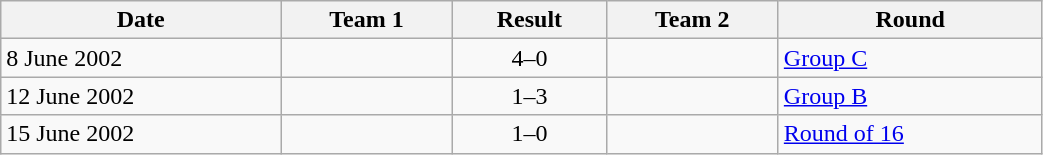<table class="wikitable" style="text-align: left;" width="55%">
<tr>
<th>Date</th>
<th>Team 1</th>
<th>Result</th>
<th>Team 2</th>
<th>Round</th>
</tr>
<tr>
<td>8 June 2002</td>
<td></td>
<td style="text-align:center;">4–0</td>
<td></td>
<td><a href='#'>Group C</a></td>
</tr>
<tr>
<td>12 June 2002</td>
<td></td>
<td style="text-align:center;">1–3</td>
<td></td>
<td><a href='#'>Group B</a></td>
</tr>
<tr>
<td>15 June 2002</td>
<td></td>
<td style="text-align:center;">1–0</td>
<td></td>
<td><a href='#'>Round of 16</a></td>
</tr>
</table>
